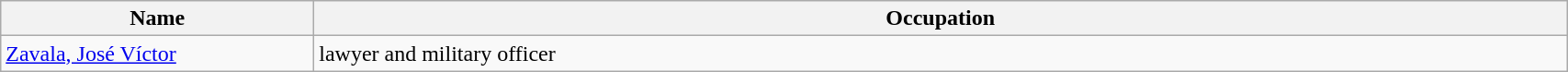<table class="mw-collapsible mw-collapsed wikitable sortable" width=90%>
<tr>
<th style= color:black; font-size:100%" align=center width=20%><strong>Name</strong></th>
<th style= color:black; font-size:100%" align=center><strong>Occupation</strong></th>
</tr>
<tr>
<td><a href='#'>Zavala, José Víctor</a></td>
<td>lawyer and military officer</td>
</tr>
</table>
